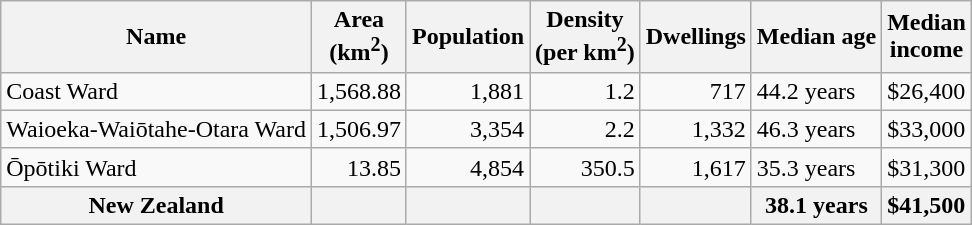<table class="wikitable">
<tr>
<th>Name</th>
<th>Area<br>(km<sup>2</sup>)</th>
<th>Population</th>
<th>Density<br>(per km<sup>2</sup>)</th>
<th>Dwellings</th>
<th>Median age</th>
<th>Median<br>income</th>
</tr>
<tr>
<td>Coast Ward</td>
<td style="text-align:right;">1,568.88</td>
<td style="text-align:right;">1,881</td>
<td style="text-align:right;">1.2</td>
<td style="text-align:right;">717</td>
<td>44.2 years</td>
<td>$26,400</td>
</tr>
<tr>
<td>Waioeka-Waiōtahe-Otara Ward</td>
<td style="text-align:right;">1,506.97</td>
<td style="text-align:right;">3,354</td>
<td style="text-align:right;">2.2</td>
<td style="text-align:right;">1,332</td>
<td>46.3 years</td>
<td>$33,000</td>
</tr>
<tr>
<td>Ōpōtiki Ward</td>
<td style="text-align:right;">13.85</td>
<td style="text-align:right;">4,854</td>
<td style="text-align:right;">350.5</td>
<td style="text-align:right;">1,617</td>
<td>35.3 years</td>
<td>$31,300</td>
</tr>
<tr>
<th>New Zealand</th>
<th></th>
<th></th>
<th></th>
<th></th>
<th>38.1 years</th>
<th style="text-align:left;">$41,500</th>
</tr>
</table>
